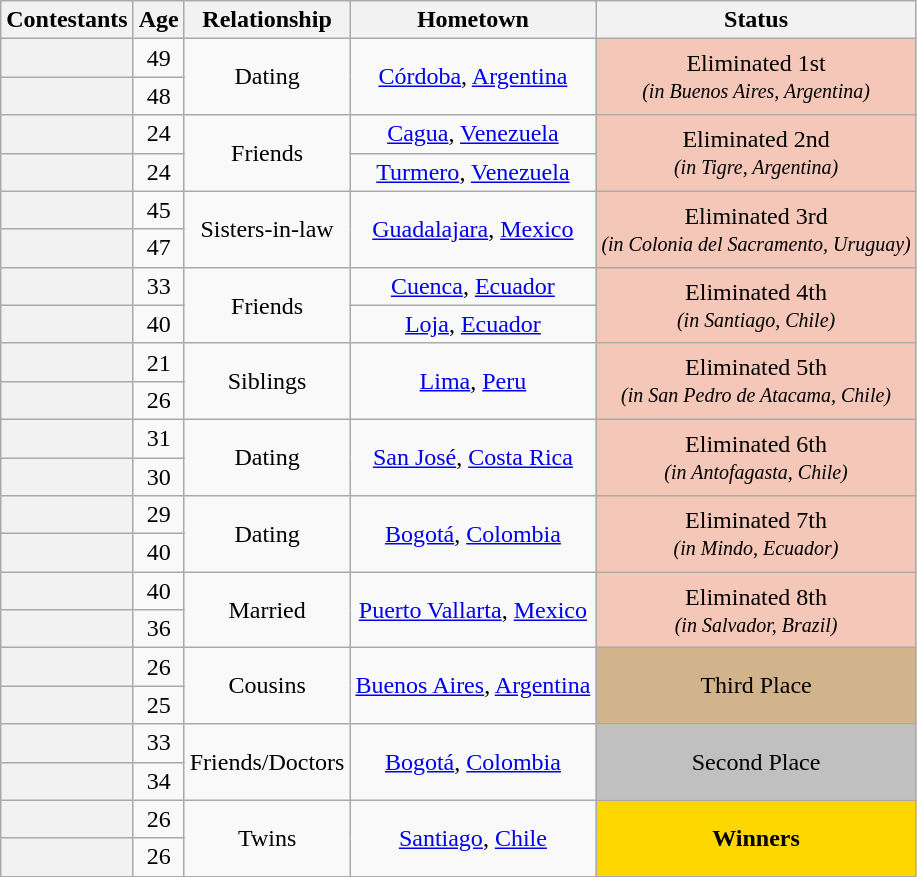<table class="wikitable sortable" style="text-align:center;">
<tr>
<th scope="col">Contestants</th>
<th scope="col">Age</th>
<th class="unsortable" scope="col">Relationship</th>
<th scope="col" class="unsortable">Hometown</th>
<th scope="col">Status</th>
</tr>
<tr>
<th scope="row"></th>
<td>49</td>
<td rowspan="2">Dating</td>
<td rowspan="2"><a href='#'>Córdoba</a>, <a href='#'>Argentina</a></td>
<td rowspan="2" bgcolor="f4c7b8">Eliminated 1st<br><small><em>(in Buenos Aires, Argentina)</em></small></td>
</tr>
<tr>
<th scope="row"></th>
<td>48</td>
</tr>
<tr>
<th scope="row"></th>
<td>24</td>
<td rowspan="2">Friends</td>
<td><a href='#'>Cagua</a>, <a href='#'>Venezuela</a></td>
<td rowspan="2" bgcolor="f4c7b8">Eliminated 2nd<br><small><em>(in Tigre, Argentina)</em></small></td>
</tr>
<tr>
<th scope="row"></th>
<td>24</td>
<td><a href='#'>Turmero</a>, <a href='#'>Venezuela</a></td>
</tr>
<tr>
<th scope="row"></th>
<td>45</td>
<td rowspan="2">Sisters-in-law</td>
<td rowspan="2"><a href='#'>Guadalajara</a>, <a href='#'>Mexico</a></td>
<td rowspan="2" bgcolor="f4c7b8">Eliminated 3rd<br><small><em>(in Colonia del Sacramento, Uruguay)</em></small></td>
</tr>
<tr>
<th scope="row"></th>
<td>47</td>
</tr>
<tr>
<th scope="row"></th>
<td>33</td>
<td rowspan="2">Friends</td>
<td><a href='#'>Cuenca</a>, <a href='#'>Ecuador</a></td>
<td rowspan="2" bgcolor="f4c7b8">Eliminated 4th<br><small><em>(in Santiago, Chile)</em></small></td>
</tr>
<tr>
<th scope="row"></th>
<td>40</td>
<td><a href='#'>Loja</a>, <a href='#'>Ecuador</a></td>
</tr>
<tr>
<th scope="row"></th>
<td>21</td>
<td rowspan="2">Siblings</td>
<td rowspan="2"><a href='#'>Lima</a>, <a href='#'>Peru</a></td>
<td rowspan="2" bgcolor="f4c7b8">Eliminated 5th<br><small><em>(in San Pedro de Atacama, Chile)</em></small></td>
</tr>
<tr>
<th scope="row"></th>
<td>26</td>
</tr>
<tr>
<th scope="row"></th>
<td>31</td>
<td rowspan="2">Dating</td>
<td rowspan="2"><a href='#'>San José</a>, <a href='#'>Costa Rica</a></td>
<td rowspan="2" bgcolor="f4c7b8">Eliminated 6th<br><small><em>(in Antofagasta, Chile)</em></small></td>
</tr>
<tr>
<th scope="row"></th>
<td>30</td>
</tr>
<tr>
<th scope="row"></th>
<td>29</td>
<td rowspan="2">Dating</td>
<td rowspan="2"><a href='#'>Bogotá</a>, <a href='#'>Colombia</a></td>
<td rowspan="2" bgcolor="f4c7b8">Eliminated 7th<br><small><em>(in Mindo, Ecuador)</em></small></td>
</tr>
<tr>
<th scope="row"></th>
<td>40</td>
</tr>
<tr>
<th scope="row"></th>
<td>40</td>
<td rowspan="2">Married</td>
<td rowspan="2"><a href='#'>Puerto Vallarta</a>, <a href='#'>Mexico</a></td>
<td rowspan="2" bgcolor="f4c7b8">Eliminated 8th<br><small><em>(in Salvador, Brazil)</em></small></td>
</tr>
<tr>
<th scope="row"></th>
<td>36</td>
</tr>
<tr>
<th scope="row"></th>
<td>26</td>
<td rowspan="2">Cousins</td>
<td rowspan="2"><a href='#'>Buenos Aires</a>, <a href='#'>Argentina</a></td>
<td rowspan="2" bgcolor="tan">Third Place</td>
</tr>
<tr>
<th scope="row"></th>
<td>25</td>
</tr>
<tr>
<th scope="row"></th>
<td>33</td>
<td rowspan="2">Friends/Doctors</td>
<td rowspan="2"><a href='#'>Bogotá</a>, <a href='#'>Colombia</a></td>
<td rowspan="2" bgcolor="silver">Second Place</td>
</tr>
<tr>
<th scope="row"></th>
<td>34</td>
</tr>
<tr>
<th scope="row"></th>
<td>26</td>
<td rowspan="2">Twins</td>
<td rowspan="2"><a href='#'>Santiago</a>, <a href='#'>Chile</a></td>
<td rowspan="2" bgcolor="gold"><strong>Winners</strong></td>
</tr>
<tr>
<th scope="row"></th>
<td>26</td>
</tr>
</table>
